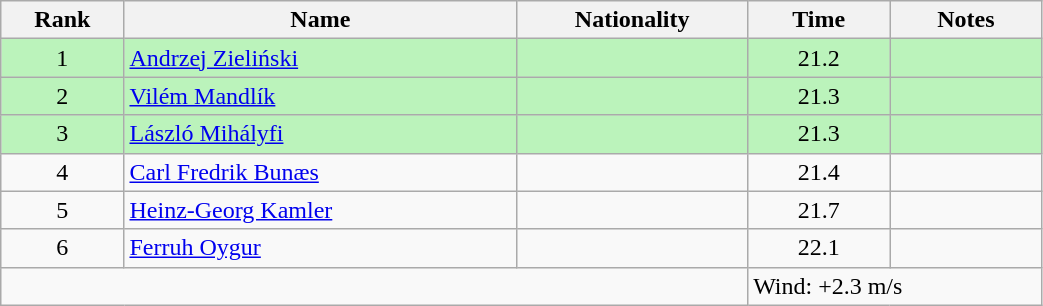<table class="wikitable sortable" style="text-align:center;width: 55%">
<tr>
<th>Rank</th>
<th>Name</th>
<th>Nationality</th>
<th>Time</th>
<th>Notes</th>
</tr>
<tr bgcolor=bbf3bb>
<td>1</td>
<td align=left><a href='#'>Andrzej Zieliński</a></td>
<td align=left></td>
<td>21.2</td>
<td></td>
</tr>
<tr bgcolor=bbf3bb>
<td>2</td>
<td align=left><a href='#'>Vilém Mandlík</a></td>
<td align=left></td>
<td>21.3</td>
<td></td>
</tr>
<tr bgcolor=bbf3bb>
<td>3</td>
<td align=left><a href='#'>László Mihályfi</a></td>
<td align=left></td>
<td>21.3</td>
<td></td>
</tr>
<tr>
<td>4</td>
<td align=left><a href='#'>Carl Fredrik Bunæs</a></td>
<td align=left></td>
<td>21.4</td>
<td></td>
</tr>
<tr>
<td>5</td>
<td align=left><a href='#'>Heinz-Georg Kamler</a></td>
<td align=left></td>
<td>21.7</td>
<td></td>
</tr>
<tr>
<td>6</td>
<td align=left><a href='#'>Ferruh Oygur</a></td>
<td align=left></td>
<td>22.1</td>
<td></td>
</tr>
<tr class="sortbottom">
<td colspan="3"></td>
<td colspan="2" style="text-align:left;">Wind: +2.3 m/s</td>
</tr>
</table>
